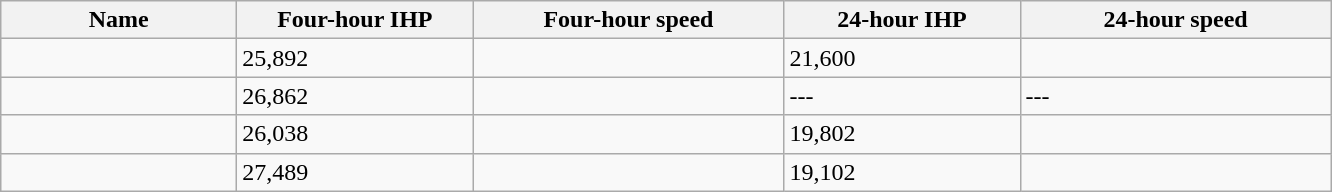<table Class = wikitable>
<tr>
<th width = "150">Name</th>
<th width = "150">Four-hour IHP</th>
<th width = "200">Four-hour speed</th>
<th width = "150">24-hour IHP</th>
<th width = "200">24-hour speed</th>
</tr>
<tr>
<td></td>
<td>25,892</td>
<td></td>
<td>21,600</td>
<td></td>
</tr>
<tr>
<td></td>
<td>26,862</td>
<td></td>
<td>---</td>
<td>---</td>
</tr>
<tr>
<td></td>
<td>26,038</td>
<td></td>
<td>19,802</td>
<td></td>
</tr>
<tr>
<td></td>
<td>27,489</td>
<td></td>
<td>19,102</td>
<td></td>
</tr>
</table>
